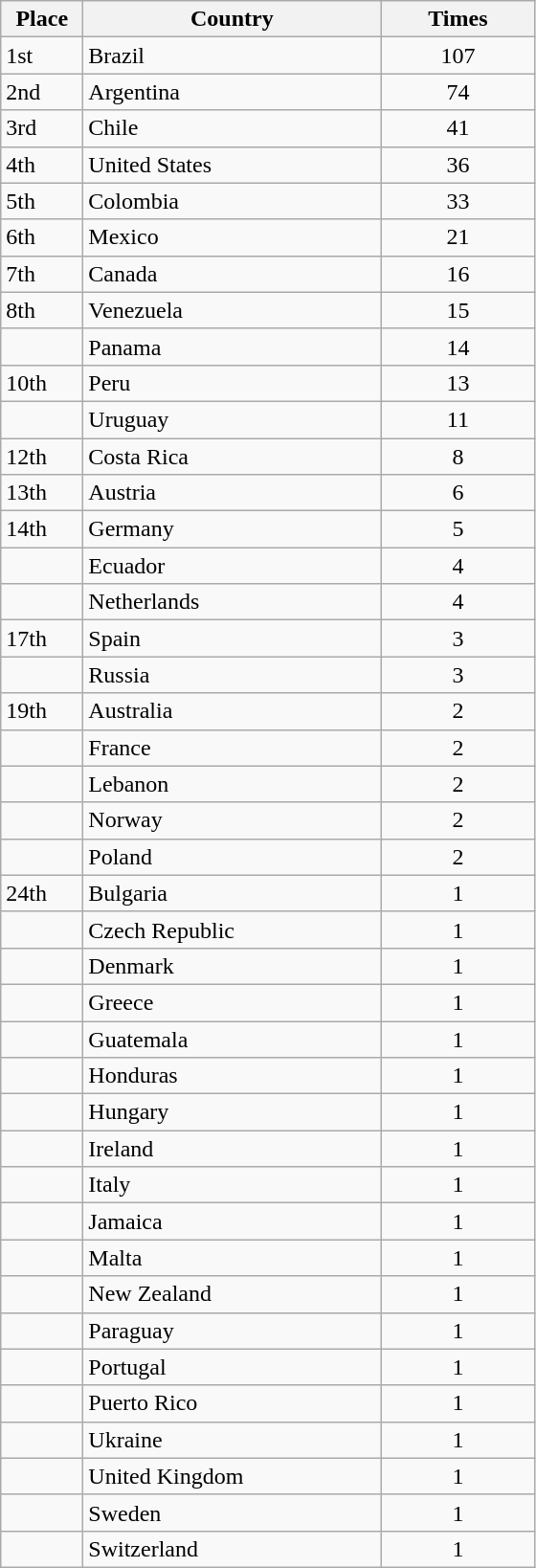<table class="wikitable">
<tr>
<th width="50">Place</th>
<th width="200">Country</th>
<th width="100">Times</th>
</tr>
<tr>
<td>1st</td>
<td> Brazil</td>
<td align="center">107</td>
</tr>
<tr>
<td>2nd</td>
<td> Argentina</td>
<td align="center">74</td>
</tr>
<tr>
<td>3rd</td>
<td> Chile</td>
<td align="center">41</td>
</tr>
<tr>
<td>4th</td>
<td> United States</td>
<td align="center">36</td>
</tr>
<tr>
<td>5th</td>
<td> Colombia</td>
<td align="center">33</td>
</tr>
<tr>
<td>6th</td>
<td> Mexico</td>
<td align="center">21</td>
</tr>
<tr>
<td>7th</td>
<td> Canada</td>
<td align="center">16</td>
</tr>
<tr>
<td>8th</td>
<td> Venezuela</td>
<td align="center">15</td>
</tr>
<tr>
<td></td>
<td> Panama</td>
<td align="center">14</td>
</tr>
<tr>
<td>10th</td>
<td> Peru</td>
<td align="center">13</td>
</tr>
<tr>
<td></td>
<td> Uruguay</td>
<td align="center">11</td>
</tr>
<tr>
<td>12th</td>
<td> Costa Rica</td>
<td align="center">8</td>
</tr>
<tr>
<td>13th</td>
<td> Austria</td>
<td align="center">6</td>
</tr>
<tr>
<td>14th</td>
<td> Germany</td>
<td align="center">5</td>
</tr>
<tr>
<td></td>
<td> Ecuador</td>
<td align="center">4</td>
</tr>
<tr>
<td></td>
<td> Netherlands</td>
<td align="center">4</td>
</tr>
<tr>
<td>17th</td>
<td> Spain</td>
<td align="center">3</td>
</tr>
<tr>
<td></td>
<td> Russia</td>
<td align="center">3</td>
</tr>
<tr>
<td>19th</td>
<td> Australia</td>
<td align="center">2</td>
</tr>
<tr>
<td></td>
<td> France</td>
<td align="center">2</td>
</tr>
<tr>
<td></td>
<td> Lebanon</td>
<td align="center">2</td>
</tr>
<tr>
<td></td>
<td> Norway</td>
<td align="center">2</td>
</tr>
<tr>
<td></td>
<td> Poland</td>
<td align="center">2</td>
</tr>
<tr>
<td>24th</td>
<td> Bulgaria</td>
<td align="center">1</td>
</tr>
<tr>
<td></td>
<td> Czech Republic</td>
<td align="center">1</td>
</tr>
<tr>
<td></td>
<td> Denmark</td>
<td align="center">1</td>
</tr>
<tr>
<td></td>
<td> Greece</td>
<td align="center">1</td>
</tr>
<tr>
<td></td>
<td> Guatemala</td>
<td align="center">1</td>
</tr>
<tr>
<td></td>
<td> Honduras</td>
<td align="center">1</td>
</tr>
<tr>
<td></td>
<td> Hungary</td>
<td align="center">1</td>
</tr>
<tr>
<td></td>
<td> Ireland</td>
<td align="center">1</td>
</tr>
<tr>
<td></td>
<td> Italy</td>
<td align="center">1</td>
</tr>
<tr>
<td></td>
<td> Jamaica</td>
<td align="center">1</td>
</tr>
<tr>
<td></td>
<td> Malta</td>
<td align="center">1</td>
</tr>
<tr>
<td></td>
<td> New Zealand</td>
<td align="center">1</td>
</tr>
<tr>
<td></td>
<td> Paraguay</td>
<td align="center">1</td>
</tr>
<tr>
<td></td>
<td> Portugal</td>
<td align="center">1</td>
</tr>
<tr>
<td></td>
<td> Puerto Rico</td>
<td align="center">1</td>
</tr>
<tr>
<td></td>
<td> Ukraine</td>
<td align="center">1</td>
</tr>
<tr>
<td></td>
<td> United Kingdom</td>
<td align="center">1</td>
</tr>
<tr>
<td></td>
<td> Sweden</td>
<td align="center">1</td>
</tr>
<tr>
<td></td>
<td> Switzerland</td>
<td align="center">1</td>
</tr>
</table>
